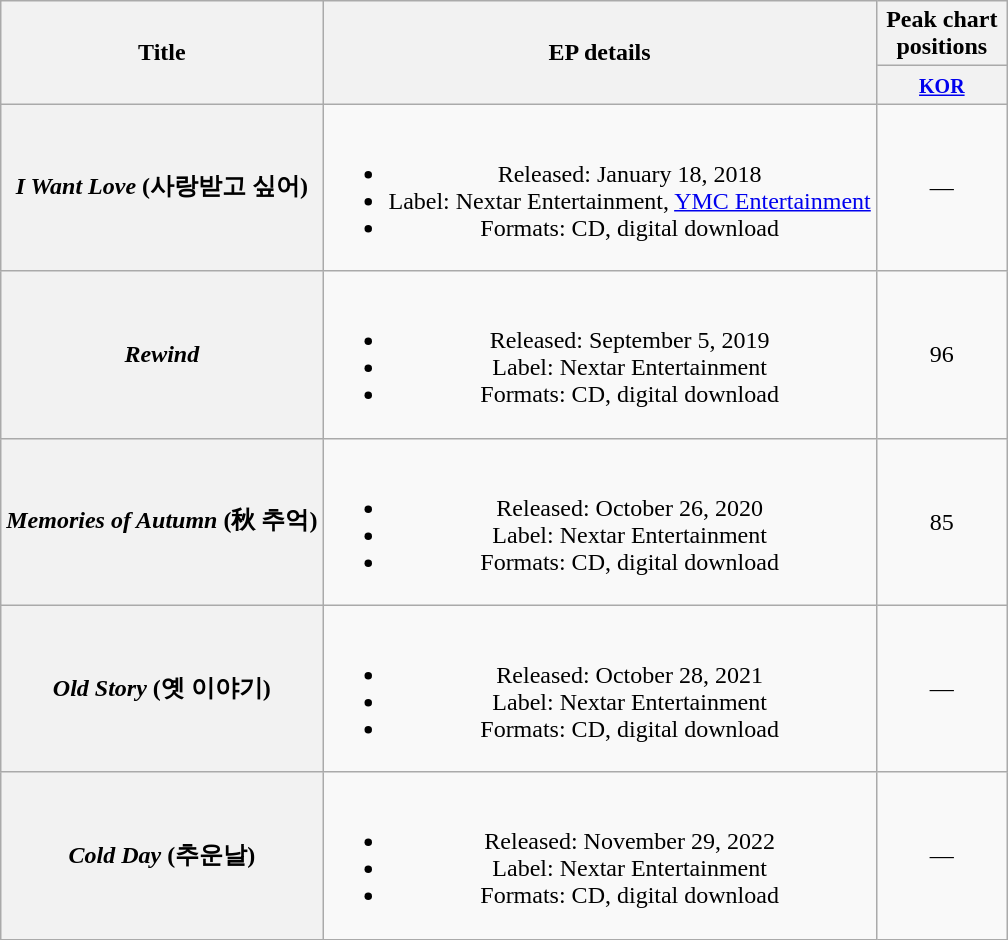<table class="wikitable plainrowheaders" style="text-align:center;">
<tr>
<th scope="col" rowspan="2">Title</th>
<th scope="col" rowspan="2">EP details</th>
<th scope="col" colspan="1" style="width:5em;">Peak chart positions</th>
</tr>
<tr>
<th><small><a href='#'>KOR</a></small><br></th>
</tr>
<tr>
<th scope="row"><em>I Want Love</em> (사랑받고 싶어)</th>
<td><br><ul><li>Released: January 18, 2018</li><li>Label: Nextar Entertainment, <a href='#'>YMC Entertainment</a></li><li>Formats: CD, digital download</li></ul></td>
<td>—</td>
</tr>
<tr>
<th scope="row"><em>Rewind</em></th>
<td><br><ul><li>Released: September 5, 2019</li><li>Label: Nextar Entertainment</li><li>Formats: CD, digital download</li></ul></td>
<td>96</td>
</tr>
<tr>
<th scope="row"><em>Memories of Autumn</em> (秋 추억)</th>
<td><br><ul><li>Released: October 26, 2020</li><li>Label: Nextar Entertainment</li><li>Formats: CD, digital download</li></ul></td>
<td>85</td>
</tr>
<tr>
<th scope="row"><em>Old Story</em> (옛 이야기)</th>
<td><br><ul><li>Released: October 28, 2021</li><li>Label: Nextar Entertainment</li><li>Formats: CD, digital download</li></ul></td>
<td>—</td>
</tr>
<tr>
<th scope="row"><em>Cold Day</em> (추운날)</th>
<td><br><ul><li>Released: November 29, 2022</li><li>Label: Nextar Entertainment</li><li>Formats: CD, digital download</li></ul></td>
<td>—</td>
</tr>
</table>
